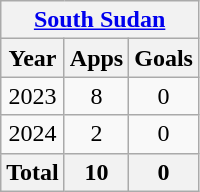<table class=wikitable style=text-align:center>
<tr>
<th colspan=3><a href='#'>South Sudan</a></th>
</tr>
<tr>
<th>Year</th>
<th>Apps</th>
<th>Goals</th>
</tr>
<tr>
<td>2023</td>
<td>8</td>
<td>0</td>
</tr>
<tr>
<td>2024</td>
<td>2</td>
<td>0</td>
</tr>
<tr>
<th colspan=1>Total</th>
<th>10</th>
<th>0</th>
</tr>
</table>
